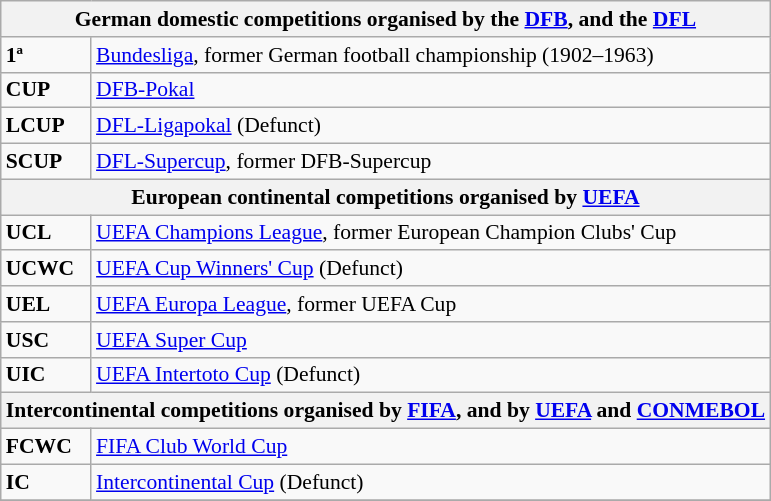<table class="wikitable" style="font-size:90%;">
<tr>
<th colspan=2>German domestic competitions organised by the <a href='#'>DFB</a>, and the <a href='#'>DFL</a></th>
</tr>
<tr>
<td><strong>1ª</strong></td>
<td><a href='#'>Bundesliga</a>, former German football championship (1902–1963)</td>
</tr>
<tr>
<td><strong>CUP</strong></td>
<td><a href='#'>DFB-Pokal</a></td>
</tr>
<tr>
<td><strong>LCUP</strong></td>
<td><a href='#'>DFL-Ligapokal</a> (Defunct)</td>
</tr>
<tr>
<td><strong>SCUP</strong></td>
<td><a href='#'>DFL-Supercup</a>, former DFB-Supercup</td>
</tr>
<tr>
<th colspan=2>European continental competitions organised by <a href='#'>UEFA</a></th>
</tr>
<tr>
<td><strong>UCL</strong></td>
<td><a href='#'>UEFA Champions League</a>, former European Champion Clubs' Cup</td>
</tr>
<tr>
<td><strong>UCWC</strong></td>
<td><a href='#'>UEFA Cup Winners' Cup</a> (Defunct)</td>
</tr>
<tr>
<td><strong>UEL</strong></td>
<td><a href='#'>UEFA Europa League</a>, former UEFA Cup</td>
</tr>
<tr>
<td><strong>USC</strong></td>
<td><a href='#'>UEFA Super Cup</a></td>
</tr>
<tr>
<td><strong>UIC</strong></td>
<td><a href='#'>UEFA Intertoto Cup</a> (Defunct)</td>
</tr>
<tr>
<th colspan=2>Intercontinental competitions organised by <a href='#'>FIFA</a>, and by <a href='#'>UEFA</a> and <a href='#'>CONMEBOL</a></th>
</tr>
<tr>
<td><strong>FCWC</strong></td>
<td><a href='#'>FIFA Club World Cup</a></td>
</tr>
<tr>
<td><strong>IC</strong></td>
<td><a href='#'>Intercontinental Cup</a> (Defunct)</td>
</tr>
<tr>
</tr>
</table>
